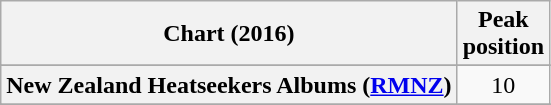<table class="wikitable sortable plainrowheaders" style="text-align:center">
<tr>
<th scope="col">Chart (2016)</th>
<th scope="col">Peak<br> position</th>
</tr>
<tr>
</tr>
<tr>
</tr>
<tr>
</tr>
<tr>
</tr>
<tr>
<th scope="row">New Zealand Heatseekers Albums (<a href='#'>RMNZ</a>)</th>
<td>10</td>
</tr>
<tr>
</tr>
<tr>
</tr>
<tr>
</tr>
</table>
